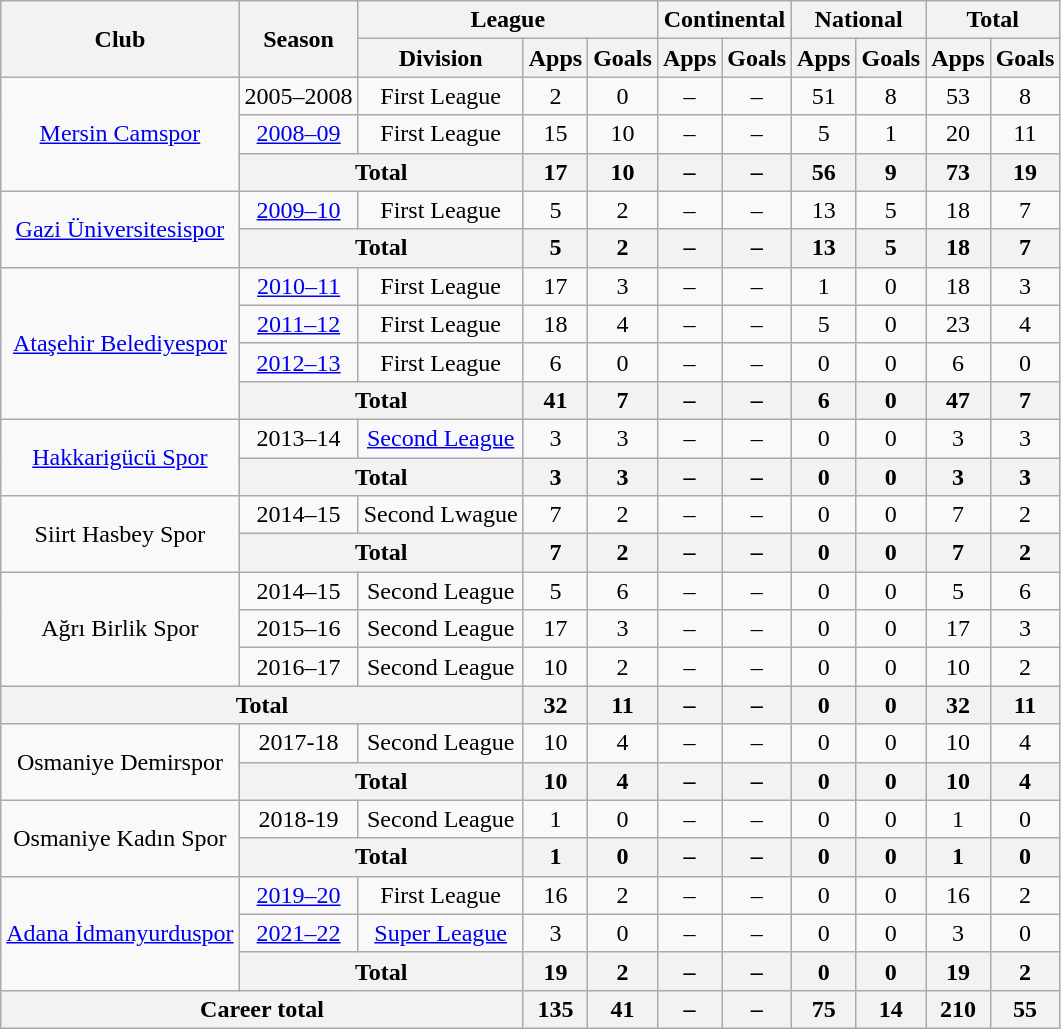<table class="wikitable" style="text-align: center;">
<tr>
<th rowspan="2">Club</th>
<th rowspan="2">Season</th>
<th colspan="3">League</th>
<th colspan="2">Continental</th>
<th colspan="2">National</th>
<th colspan="2">Total</th>
</tr>
<tr>
<th>Division</th>
<th>Apps</th>
<th>Goals</th>
<th>Apps</th>
<th>Goals</th>
<th>Apps</th>
<th>Goals</th>
<th>Apps</th>
<th>Goals</th>
</tr>
<tr>
<td rowspan=3><a href='#'>Mersin Camspor</a></td>
<td>2005–2008</td>
<td>First League</td>
<td>2</td>
<td>0</td>
<td>–</td>
<td>–</td>
<td>51</td>
<td>8</td>
<td>53</td>
<td>8</td>
</tr>
<tr>
<td><a href='#'>2008–09</a></td>
<td>First League</td>
<td>15</td>
<td>10</td>
<td>–</td>
<td>–</td>
<td>5</td>
<td>1</td>
<td>20</td>
<td>11</td>
</tr>
<tr>
<th colspan="2">Total</th>
<th>17</th>
<th>10</th>
<th>–</th>
<th>–</th>
<th>56</th>
<th>9</th>
<th>73</th>
<th>19</th>
</tr>
<tr>
<td rowspan=2><a href='#'>Gazi Üniversitesispor</a></td>
<td><a href='#'>2009–10</a></td>
<td>First League</td>
<td>5</td>
<td>2</td>
<td>–</td>
<td>–</td>
<td>13</td>
<td>5</td>
<td>18</td>
<td>7</td>
</tr>
<tr>
<th colspan="2">Total</th>
<th>5</th>
<th>2</th>
<th>–</th>
<th>–</th>
<th>13</th>
<th>5</th>
<th>18</th>
<th>7</th>
</tr>
<tr>
<td rowspan=4><a href='#'>Ataşehir Belediyespor</a></td>
<td><a href='#'>2010–11</a></td>
<td>First League</td>
<td>17</td>
<td>3</td>
<td>–</td>
<td>–</td>
<td>1</td>
<td>0</td>
<td>18</td>
<td>3</td>
</tr>
<tr>
<td><a href='#'>2011–12</a></td>
<td>First League</td>
<td>18</td>
<td>4</td>
<td>–</td>
<td>–</td>
<td>5</td>
<td>0</td>
<td>23</td>
<td>4</td>
</tr>
<tr>
<td><a href='#'>2012–13</a></td>
<td>First League</td>
<td>6</td>
<td>0</td>
<td>–</td>
<td>–</td>
<td>0</td>
<td>0</td>
<td>6</td>
<td>0</td>
</tr>
<tr>
<th colspan="2">Total</th>
<th>41</th>
<th>7</th>
<th>–</th>
<th>–</th>
<th>6</th>
<th>0</th>
<th>47</th>
<th>7</th>
</tr>
<tr>
<td rowspan=2><a href='#'>Hakkarigücü Spor</a></td>
<td>2013–14</td>
<td><a href='#'>Second League</a></td>
<td>3</td>
<td>3</td>
<td>–</td>
<td>–</td>
<td>0</td>
<td>0</td>
<td>3</td>
<td>3</td>
</tr>
<tr>
<th colspan="2">Total</th>
<th>3</th>
<th>3</th>
<th>–</th>
<th>–</th>
<th>0</th>
<th>0</th>
<th>3</th>
<th>3</th>
</tr>
<tr>
<td rowspan=2>Siirt Hasbey Spor</td>
<td>2014–15</td>
<td>Second Lwague</td>
<td>7</td>
<td>2</td>
<td>–</td>
<td>–</td>
<td>0</td>
<td>0</td>
<td>7</td>
<td>2</td>
</tr>
<tr>
<th colspan="2">Total</th>
<th>7</th>
<th>2</th>
<th>–</th>
<th>–</th>
<th>0</th>
<th>0</th>
<th>7</th>
<th>2</th>
</tr>
<tr>
<td rowspan=3>Ağrı Birlik Spor</td>
<td>2014–15</td>
<td>Second League</td>
<td>5</td>
<td>6</td>
<td>–</td>
<td>–</td>
<td>0</td>
<td>0</td>
<td>5</td>
<td>6</td>
</tr>
<tr>
<td>2015–16</td>
<td>Second League</td>
<td>17</td>
<td>3</td>
<td>–</td>
<td>–</td>
<td>0</td>
<td>0</td>
<td>17</td>
<td>3</td>
</tr>
<tr>
<td>2016–17</td>
<td>Second League</td>
<td>10</td>
<td>2</td>
<td>–</td>
<td>–</td>
<td>0</td>
<td>0</td>
<td>10</td>
<td>2</td>
</tr>
<tr>
<th colspan="3">Total</th>
<th>32</th>
<th>11</th>
<th>–</th>
<th>–</th>
<th>0</th>
<th>0</th>
<th>32</th>
<th>11</th>
</tr>
<tr>
<td rowspan=2>Osmaniye Demirspor</td>
<td>2017-18</td>
<td>Second League</td>
<td>10</td>
<td>4</td>
<td>–</td>
<td>–</td>
<td>0</td>
<td>0</td>
<td>10</td>
<td>4</td>
</tr>
<tr>
<th colspan="2">Total</th>
<th>10</th>
<th>4</th>
<th>–</th>
<th>–</th>
<th>0</th>
<th>0</th>
<th>10</th>
<th>4</th>
</tr>
<tr>
<td rowspan=2>Osmaniye Kadın Spor</td>
<td>2018-19</td>
<td>Second League</td>
<td>1</td>
<td>0</td>
<td>–</td>
<td>–</td>
<td>0</td>
<td>0</td>
<td>1</td>
<td>0</td>
</tr>
<tr>
<th colspan="2">Total</th>
<th>1</th>
<th>0</th>
<th>–</th>
<th>–</th>
<th>0</th>
<th>0</th>
<th>1</th>
<th>0</th>
</tr>
<tr>
<td rowspan=3><a href='#'>Adana İdmanyurduspor</a></td>
<td><a href='#'>2019–20</a></td>
<td>First League</td>
<td>16</td>
<td>2</td>
<td>–</td>
<td>–</td>
<td>0</td>
<td>0</td>
<td>16</td>
<td>2</td>
</tr>
<tr>
<td><a href='#'>2021–22</a></td>
<td><a href='#'>Super League</a></td>
<td>3</td>
<td>0</td>
<td>–</td>
<td>–</td>
<td>0</td>
<td>0</td>
<td>3</td>
<td>0</td>
</tr>
<tr>
<th colspan="2">Total</th>
<th>19</th>
<th>2</th>
<th>–</th>
<th>–</th>
<th>0</th>
<th>0</th>
<th>19</th>
<th>2</th>
</tr>
<tr>
<th colspan="3">Career total</th>
<th>135</th>
<th>41</th>
<th>–</th>
<th>–</th>
<th>75</th>
<th>14</th>
<th>210</th>
<th>55</th>
</tr>
</table>
